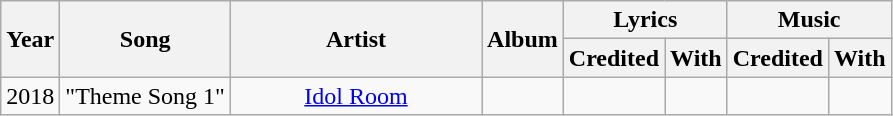<table class="wikitable" style="text-align:center;">
<tr>
<th rowspan="2">Year</th>
<th rowspan="2">Song</th>
<th rowspan="2"  style="width:10em;">Artist</th>
<th rowspan="2">Album</th>
<th colspan="2">Lyrics</th>
<th colspan="2">Music</th>
</tr>
<tr>
<th>Credited</th>
<th>With</th>
<th>Credited</th>
<th>With</th>
</tr>
<tr>
<td>2018</td>
<td>"Theme Song 1"</td>
<td><a href='#'>Idol Room</a></td>
<td></td>
<td></td>
<td></td>
<td></td>
<td></td>
</tr>
</table>
